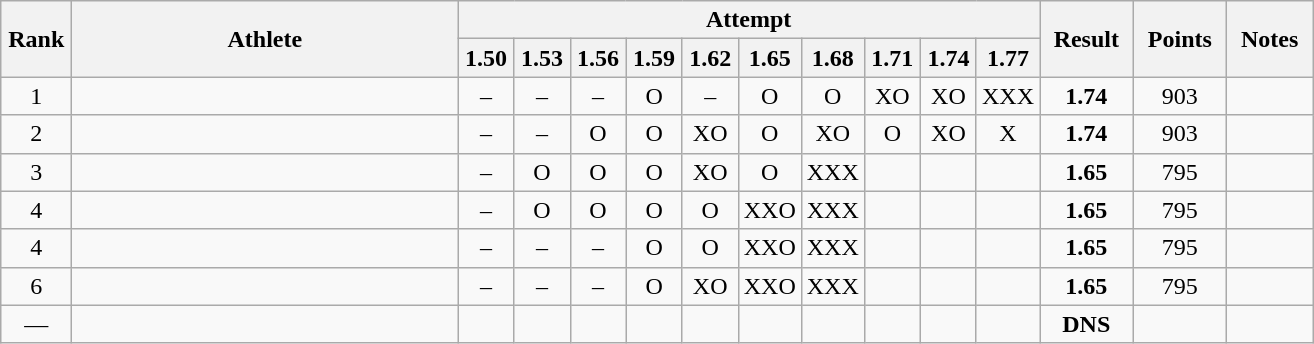<table class="wikitable" style="text-align:center">
<tr>
<th rowspan=2 width=40>Rank</th>
<th rowspan=2 width=250>Athlete</th>
<th colspan=10>Attempt</th>
<th rowspan=2 width=55>Result</th>
<th rowspan=2 width=55>Points</th>
<th rowspan=2 width=50>Notes</th>
</tr>
<tr>
<th width=30>1.50</th>
<th width=30>1.53</th>
<th width=30>1.56</th>
<th width=30>1.59</th>
<th width=30>1.62</th>
<th width=30>1.65</th>
<th width=30>1.68</th>
<th width=30>1.71</th>
<th width=30>1.74</th>
<th width=30>1.77</th>
</tr>
<tr>
<td>1</td>
<td align=left></td>
<td>–</td>
<td>–</td>
<td>–</td>
<td>O</td>
<td>–</td>
<td>O</td>
<td>O</td>
<td>XO</td>
<td>XO</td>
<td>XXX</td>
<td><strong>1.74</strong></td>
<td>903</td>
<td></td>
</tr>
<tr>
<td>2</td>
<td align=left></td>
<td>–</td>
<td>–</td>
<td>O</td>
<td>O</td>
<td>XO</td>
<td>O</td>
<td>XO</td>
<td>O</td>
<td>XO</td>
<td>X</td>
<td><strong>1.74</strong></td>
<td>903</td>
<td></td>
</tr>
<tr>
<td>3</td>
<td align=left></td>
<td>–</td>
<td>O</td>
<td>O</td>
<td>O</td>
<td>XO</td>
<td>O</td>
<td>XXX</td>
<td></td>
<td></td>
<td></td>
<td><strong>1.65</strong></td>
<td>795</td>
<td></td>
</tr>
<tr>
<td>4</td>
<td align=left></td>
<td>–</td>
<td>O</td>
<td>O</td>
<td>O</td>
<td>O</td>
<td>XXO</td>
<td>XXX</td>
<td></td>
<td></td>
<td></td>
<td><strong>1.65</strong></td>
<td>795</td>
<td></td>
</tr>
<tr>
<td>4</td>
<td align=left></td>
<td>–</td>
<td>–</td>
<td>–</td>
<td>O</td>
<td>O</td>
<td>XXO</td>
<td>XXX</td>
<td></td>
<td></td>
<td></td>
<td><strong>1.65</strong></td>
<td>795</td>
<td></td>
</tr>
<tr>
<td>6</td>
<td align=left></td>
<td>–</td>
<td>–</td>
<td>–</td>
<td>O</td>
<td>XO</td>
<td>XXO</td>
<td>XXX</td>
<td></td>
<td></td>
<td></td>
<td><strong>1.65</strong></td>
<td>795</td>
<td></td>
</tr>
<tr>
<td>—</td>
<td align=left></td>
<td></td>
<td></td>
<td></td>
<td></td>
<td></td>
<td></td>
<td></td>
<td></td>
<td></td>
<td></td>
<td><strong>DNS</strong></td>
<td></td>
<td></td>
</tr>
</table>
